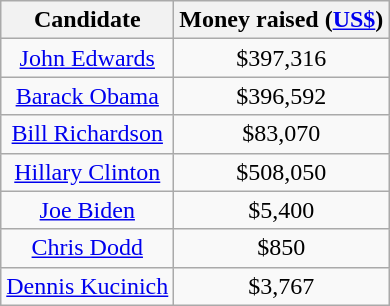<table class="wikitable" style="text-align:center;">
<tr>
<th>Candidate</th>
<th>Money raised (<a href='#'>US$</a>)</th>
</tr>
<tr>
<td><a href='#'>John Edwards</a></td>
<td>$397,316</td>
</tr>
<tr>
<td><a href='#'>Barack Obama</a></td>
<td>$396,592</td>
</tr>
<tr>
<td><a href='#'>Bill Richardson</a></td>
<td>$83,070</td>
</tr>
<tr>
<td><a href='#'>Hillary Clinton</a></td>
<td>$508,050</td>
</tr>
<tr>
<td><a href='#'>Joe Biden</a></td>
<td>$5,400</td>
</tr>
<tr>
<td><a href='#'>Chris Dodd</a></td>
<td>$850</td>
</tr>
<tr>
<td><a href='#'>Dennis Kucinich</a></td>
<td>$3,767</td>
</tr>
</table>
